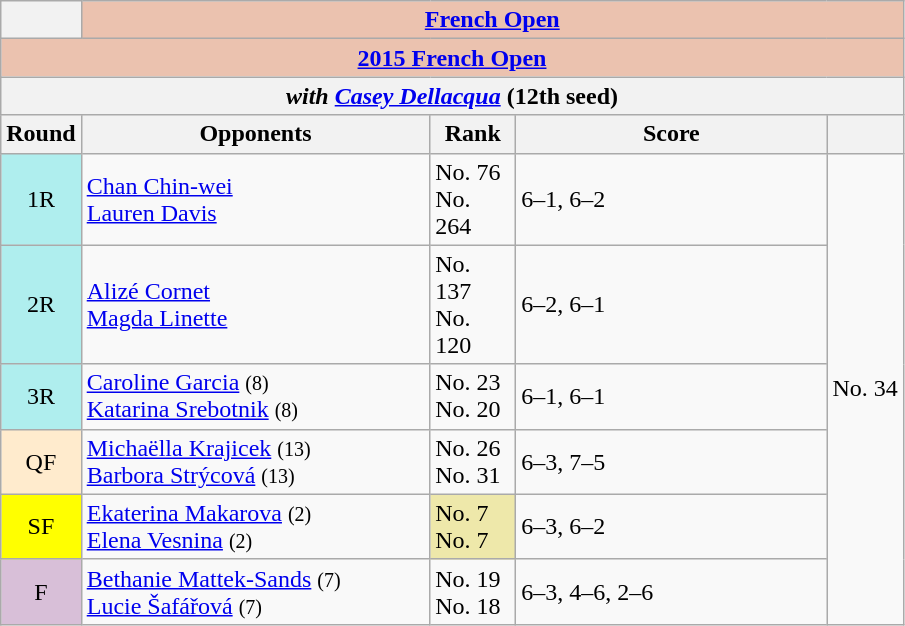<table class="wikitable collapsible collapsed">
<tr>
<th></th>
<th colspan=4 style="background:#ebc2af;"><a href='#'>French Open</a></th>
</tr>
<tr>
<th colspan=5 style="background:#ebc2af;"><a href='#'>2015 French Open</a></th>
</tr>
<tr>
<th colspan=5><em>with  <a href='#'>Casey Dellacqua</a></em> (12th seed)</th>
</tr>
<tr>
<th>Round</th>
<th width=225>Opponents</th>
<th width=50>Rank</th>
<th width=200>Score</th>
<th></th>
</tr>
<tr>
<td style="text-align:center; background:#afeeee;">1R</td>
<td> <a href='#'>Chan Chin-wei</a> <br> <a href='#'>Lauren Davis</a></td>
<td>No. 76<br>No. 264</td>
<td>6–1, 6–2</td>
<td rowspan=6>No. 34</td>
</tr>
<tr>
<td style="text-align:center; background:#afeeee;">2R</td>
<td> <a href='#'>Alizé Cornet</a><br> <a href='#'>Magda Linette</a></td>
<td>No. 137<br>No. 120</td>
<td>6–2, 6–1</td>
</tr>
<tr>
<td style="text-align:center; background:#afeeee;">3R</td>
<td> <a href='#'>Caroline Garcia</a> <small>(8)</small><br> <a href='#'>Katarina Srebotnik</a> <small>(8)</small></td>
<td>No. 23<br>No. 20</td>
<td>6–1, 6–1</td>
</tr>
<tr>
<td style="text-align:center; background:#ffebcd;">QF</td>
<td> <a href='#'>Michaëlla Krajicek</a> <small>(13)</small><br> <a href='#'>Barbora Strýcová</a> <small>(13)</small></td>
<td>No. 26<br>No. 31</td>
<td>6–3, 7–5</td>
</tr>
<tr>
<td style="text-align:center; background:yellow;">SF</td>
<td> <a href='#'>Ekaterina Makarova</a> <small>(2)</small><br> <a href='#'>Elena Vesnina</a> <small>(2)</small></td>
<td bgcolor=EEE8AA>No. 7<br>No. 7</td>
<td>6–3, 6–2</td>
</tr>
<tr>
<td style="text-align:center; background:thistle;">F</td>
<td> <a href='#'>Bethanie Mattek-Sands</a> <small>(7)</small><br> <a href='#'>Lucie Šafářová</a> <small>(7)</small></td>
<td>No. 19<br>No. 18</td>
<td>6–3, 4–6, 2–6</td>
</tr>
</table>
